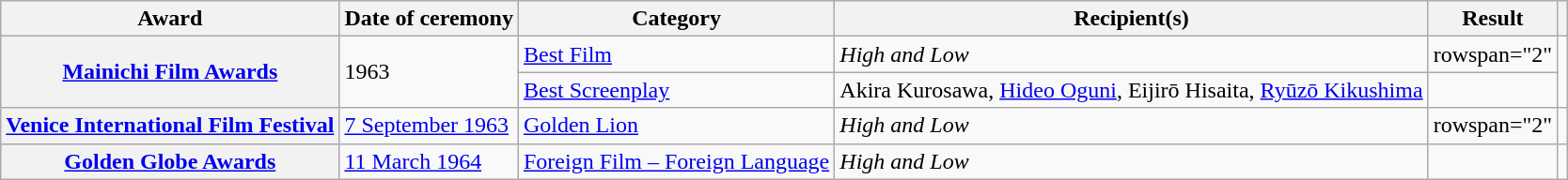<table class="wikitable sortable plainrowheaders">
<tr>
<th scope="col">Award</th>
<th scope="col">Date of ceremony</th>
<th scope="col">Category</th>
<th scope="col">Recipient(s)</th>
<th scope="col">Result</th>
<th></th>
</tr>
<tr>
<th rowspan="2" scope="row" style="text-align:center;"><strong><a href='#'>Mainichi Film Awards</a></strong></th>
<td rowspan="2">1963</td>
<td><a href='#'>Best Film</a></td>
<td><em>High and Low</em></td>
<td>rowspan="2" </td>
<td rowspan="2"></td>
</tr>
<tr>
<td><a href='#'>Best Screenplay</a></td>
<td>Akira Kurosawa, <a href='#'>Hideo Oguni</a>, Eijirō Hisaita, <a href='#'>Ryūzō Kikushima</a></td>
</tr>
<tr>
<th scope="row" style="text-align:center;"><strong><a href='#'>Venice International Film Festival</a></strong></th>
<td><a href='#'>7 September 1963</a></td>
<td><a href='#'>Golden Lion</a></td>
<td><em>High and Low</em></td>
<td>rowspan="2" </td>
<td></td>
</tr>
<tr>
<th scope="row" style="text-align:center;"><strong><a href='#'>Golden Globe Awards</a></strong></th>
<td><a href='#'>11 March 1964</a></td>
<td><a href='#'>Foreign Film – Foreign Language</a></td>
<td><em>High and Low</em></td>
<td></td>
</tr>
</table>
